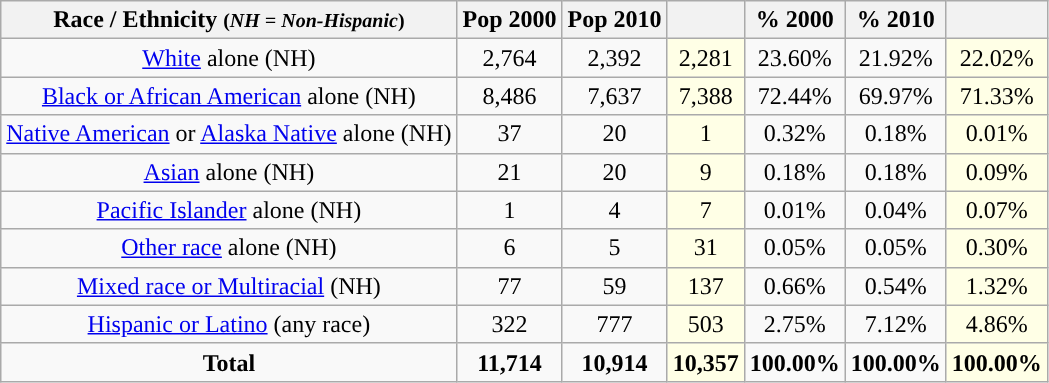<table class="wikitable" style="text-align:center;">
<tr>
<th>Race / Ethnicity <small>(<em>NH = Non-Hispanic</em>)</small></th>
<th>Pop 2000</th>
<th>Pop 2010</th>
<th></th>
<th>% 2000</th>
<th>% 2010</th>
<th></th>
</tr>
<tr>
<td><a href='#'>White</a> alone (NH)</td>
<td>2,764</td>
<td>2,392</td>
<td style='background: #ffffe6;'>2,281</td>
<td>23.60%</td>
<td>21.92%</td>
<td style='background: #ffffe6;'>22.02%</td>
</tr>
<tr>
<td><a href='#'>Black or African American</a> alone (NH)</td>
<td>8,486</td>
<td>7,637</td>
<td style='background: #ffffe6;'>7,388</td>
<td>72.44%</td>
<td>69.97%</td>
<td style='background: #ffffe6;'>71.33%</td>
</tr>
<tr>
<td><a href='#'>Native American</a> or <a href='#'>Alaska Native</a> alone (NH)</td>
<td>37</td>
<td>20</td>
<td style='background: #ffffe6;'>1</td>
<td>0.32%</td>
<td>0.18%</td>
<td style='background: #ffffe6;'>0.01%</td>
</tr>
<tr>
<td><a href='#'>Asian</a> alone (NH)</td>
<td>21</td>
<td>20</td>
<td style='background: #ffffe6;'>9</td>
<td>0.18%</td>
<td>0.18%</td>
<td style='background: #ffffe6;'>0.09%</td>
</tr>
<tr>
<td><a href='#'>Pacific Islander</a> alone (NH)</td>
<td>1</td>
<td>4</td>
<td style='background: #ffffe6;'>7</td>
<td>0.01%</td>
<td>0.04%</td>
<td style='background: #ffffe6;'>0.07%</td>
</tr>
<tr>
<td><a href='#'>Other race</a> alone (NH)</td>
<td>6</td>
<td>5</td>
<td style='background: #ffffe6;'>31</td>
<td>0.05%</td>
<td>0.05%</td>
<td style='background: #ffffe6;'>0.30%</td>
</tr>
<tr>
<td><a href='#'>Mixed race or Multiracial</a> (NH)</td>
<td>77</td>
<td>59</td>
<td style='background: #ffffe6;'>137</td>
<td>0.66%</td>
<td>0.54%</td>
<td style='background: #ffffe6;'>1.32%</td>
</tr>
<tr>
<td><a href='#'>Hispanic or Latino</a> (any race)</td>
<td>322</td>
<td>777</td>
<td style='background: #ffffe6;'>503</td>
<td>2.75%</td>
<td>7.12%</td>
<td style='background: #ffffe6;'>4.86%</td>
</tr>
<tr>
<td><strong>Total</strong></td>
<td><strong>11,714</strong></td>
<td><strong>10,914</strong></td>
<td style='background: #ffffe6;'><strong>10,357</strong></td>
<td><strong>100.00%</strong></td>
<td><strong>100.00%</strong></td>
<td style='background: #ffffe6;'><strong>100.00%</strong></td>
</tr>
</table>
